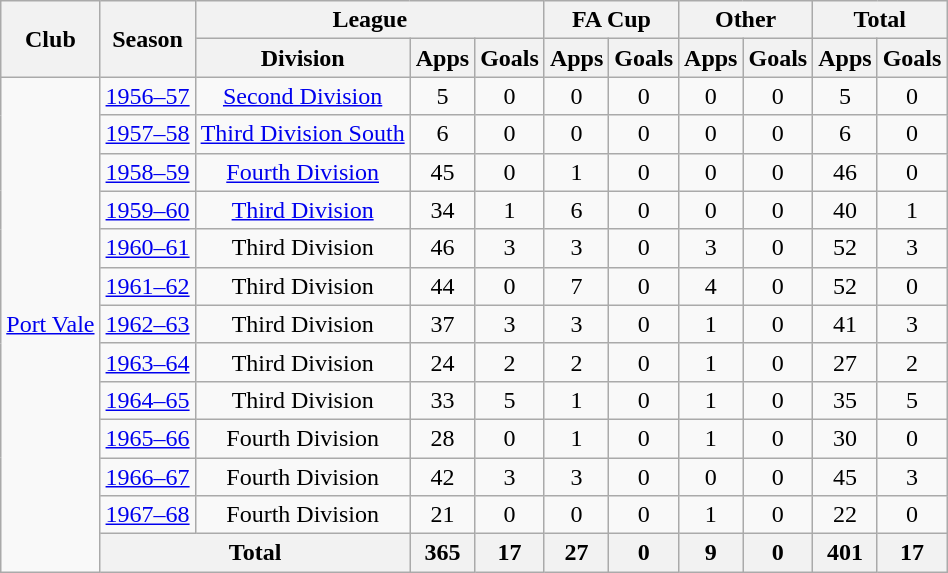<table class="wikitable" style="text-align: center;">
<tr>
<th rowspan="2">Club</th>
<th rowspan="2">Season</th>
<th colspan="3">League</th>
<th colspan="2">FA Cup</th>
<th colspan="2">Other</th>
<th colspan="2">Total</th>
</tr>
<tr>
<th>Division</th>
<th>Apps</th>
<th>Goals</th>
<th>Apps</th>
<th>Goals</th>
<th>Apps</th>
<th>Goals</th>
<th>Apps</th>
<th>Goals</th>
</tr>
<tr>
<td rowspan="13"><a href='#'>Port Vale</a></td>
<td><a href='#'>1956–57</a></td>
<td><a href='#'>Second Division</a></td>
<td>5</td>
<td>0</td>
<td>0</td>
<td>0</td>
<td>0</td>
<td>0</td>
<td>5</td>
<td>0</td>
</tr>
<tr>
<td><a href='#'>1957–58</a></td>
<td><a href='#'>Third Division South</a></td>
<td>6</td>
<td>0</td>
<td>0</td>
<td>0</td>
<td>0</td>
<td>0</td>
<td>6</td>
<td>0</td>
</tr>
<tr>
<td><a href='#'>1958–59</a></td>
<td><a href='#'>Fourth Division</a></td>
<td>45</td>
<td>0</td>
<td>1</td>
<td>0</td>
<td>0</td>
<td>0</td>
<td>46</td>
<td>0</td>
</tr>
<tr>
<td><a href='#'>1959–60</a></td>
<td><a href='#'>Third Division</a></td>
<td>34</td>
<td>1</td>
<td>6</td>
<td>0</td>
<td>0</td>
<td>0</td>
<td>40</td>
<td>1</td>
</tr>
<tr>
<td><a href='#'>1960–61</a></td>
<td>Third Division</td>
<td>46</td>
<td>3</td>
<td>3</td>
<td>0</td>
<td>3</td>
<td>0</td>
<td>52</td>
<td>3</td>
</tr>
<tr>
<td><a href='#'>1961–62</a></td>
<td>Third Division</td>
<td>44</td>
<td>0</td>
<td>7</td>
<td>0</td>
<td>4</td>
<td>0</td>
<td>52</td>
<td>0</td>
</tr>
<tr>
<td><a href='#'>1962–63</a></td>
<td>Third Division</td>
<td>37</td>
<td>3</td>
<td>3</td>
<td>0</td>
<td>1</td>
<td>0</td>
<td>41</td>
<td>3</td>
</tr>
<tr>
<td><a href='#'>1963–64</a></td>
<td>Third Division</td>
<td>24</td>
<td>2</td>
<td>2</td>
<td>0</td>
<td>1</td>
<td>0</td>
<td>27</td>
<td>2</td>
</tr>
<tr>
<td><a href='#'>1964–65</a></td>
<td>Third Division</td>
<td>33</td>
<td>5</td>
<td>1</td>
<td>0</td>
<td>1</td>
<td>0</td>
<td>35</td>
<td>5</td>
</tr>
<tr>
<td><a href='#'>1965–66</a></td>
<td>Fourth Division</td>
<td>28</td>
<td>0</td>
<td>1</td>
<td>0</td>
<td>1</td>
<td>0</td>
<td>30</td>
<td>0</td>
</tr>
<tr>
<td><a href='#'>1966–67</a></td>
<td>Fourth Division</td>
<td>42</td>
<td>3</td>
<td>3</td>
<td>0</td>
<td>0</td>
<td>0</td>
<td>45</td>
<td>3</td>
</tr>
<tr>
<td><a href='#'>1967–68</a></td>
<td>Fourth Division</td>
<td>21</td>
<td>0</td>
<td>0</td>
<td>0</td>
<td>1</td>
<td>0</td>
<td>22</td>
<td>0</td>
</tr>
<tr>
<th colspan="2">Total</th>
<th>365</th>
<th>17</th>
<th>27</th>
<th>0</th>
<th>9</th>
<th>0</th>
<th>401</th>
<th>17</th>
</tr>
</table>
